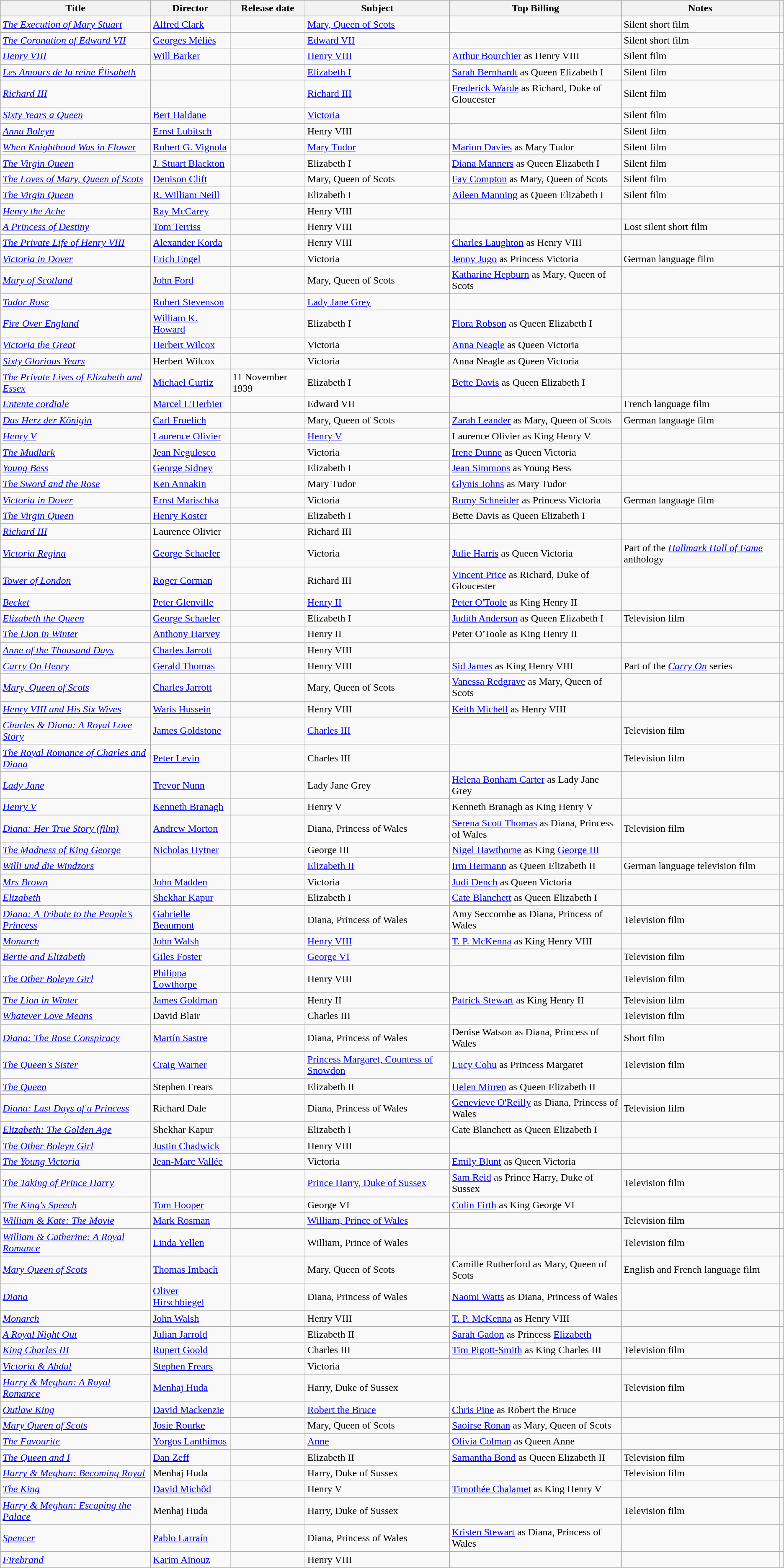<table class="wikitable sortable">
<tr>
<th>Title</th>
<th>Director</th>
<th>Release date</th>
<th>Subject</th>
<th>Top Billing</th>
<th>Notes</th>
<th></th>
</tr>
<tr>
<td><em><a href='#'>The Execution of Mary Stuart</a></em></td>
<td><a href='#'>Alfred Clark</a></td>
<td></td>
<td><a href='#'>Mary, Queen of Scots</a></td>
<td></td>
<td>Silent short film</td>
<td></td>
</tr>
<tr>
<td><em><a href='#'>The Coronation of Edward VII</a></em></td>
<td><a href='#'>Georges Méliès</a></td>
<td></td>
<td><a href='#'>Edward VII</a></td>
<td></td>
<td>Silent short film</td>
<td></td>
</tr>
<tr>
<td><a href='#'><em>Henry VIII</em></a></td>
<td><a href='#'>Will Barker</a></td>
<td></td>
<td><a href='#'>Henry VIII</a></td>
<td><a href='#'>Arthur Bourchier</a> as Henry VIII</td>
<td>Silent film</td>
<td></td>
</tr>
<tr>
<td><em><a href='#'>Les Amours de la reine Élisabeth</a></em></td>
<td></td>
<td></td>
<td><a href='#'>Elizabeth I</a></td>
<td><a href='#'>Sarah Bernhardt</a> as Queen Elizabeth I</td>
<td>Silent film</td>
<td></td>
</tr>
<tr>
<td><a href='#'><em>Richard III</em></a></td>
<td></td>
<td></td>
<td><a href='#'>Richard III</a></td>
<td><a href='#'>Frederick Warde</a> as Richard, Duke of Gloucester</td>
<td>Silent film</td>
<td></td>
</tr>
<tr>
<td><em><a href='#'>Sixty Years a Queen</a></em></td>
<td><a href='#'>Bert Haldane</a></td>
<td></td>
<td><a href='#'>Victoria</a></td>
<td></td>
<td>Silent film</td>
<td></td>
</tr>
<tr>
<td><em><a href='#'>Anna Boleyn</a></em></td>
<td><a href='#'>Ernst Lubitsch</a></td>
<td></td>
<td>Henry VIII</td>
<td></td>
<td>Silent film</td>
<td></td>
</tr>
<tr>
<td><a href='#'><em>When Knighthood Was in Flower</em></a></td>
<td><a href='#'>Robert G. Vignola</a></td>
<td></td>
<td><a href='#'>Mary Tudor</a></td>
<td><a href='#'>Marion Davies</a> as Mary Tudor</td>
<td>Silent film</td>
<td></td>
</tr>
<tr>
<td><a href='#'><em>The Virgin Queen</em></a></td>
<td><a href='#'>J. Stuart Blackton</a></td>
<td></td>
<td>Elizabeth I</td>
<td><a href='#'>Diana Manners</a> as Queen Elizabeth I</td>
<td>Silent film</td>
<td></td>
</tr>
<tr>
<td><em><a href='#'>The Loves of Mary, Queen of Scots</a></em></td>
<td><a href='#'>Denison Clift</a></td>
<td></td>
<td>Mary, Queen of Scots</td>
<td><a href='#'>Fay Compton</a> as Mary, Queen of Scots</td>
<td>Silent film</td>
<td></td>
</tr>
<tr>
<td><a href='#'><em>The Virgin Queen</em></a></td>
<td><a href='#'>R. William Neill</a></td>
<td></td>
<td>Elizabeth I</td>
<td><a href='#'>Aileen Manning</a> as Queen Elizabeth I</td>
<td>Silent film</td>
<td></td>
</tr>
<tr>
<td><em><a href='#'>Henry the Ache</a></em></td>
<td><a href='#'>Ray McCarey</a></td>
<td></td>
<td>Henry VIII</td>
<td></td>
<td></td>
<td></td>
</tr>
<tr>
<td><em><a href='#'>A Princess of Destiny</a></em></td>
<td><a href='#'>Tom Terriss</a></td>
<td></td>
<td>Henry VIII</td>
<td></td>
<td>Lost silent short film</td>
<td></td>
</tr>
<tr>
<td><em><a href='#'>The Private Life of Henry VIII</a></em></td>
<td><a href='#'>Alexander Korda</a></td>
<td></td>
<td>Henry VIII</td>
<td><a href='#'>Charles Laughton</a> as Henry VIII</td>
<td></td>
<td></td>
</tr>
<tr>
<td><a href='#'><em>Victoria in Dover</em></a></td>
<td><a href='#'>Erich Engel</a></td>
<td></td>
<td>Victoria</td>
<td><a href='#'>Jenny Jugo</a> as Princess Victoria</td>
<td>German language film</td>
<td></td>
</tr>
<tr>
<td><a href='#'><em>Mary of Scotland</em></a></td>
<td><a href='#'>John Ford</a></td>
<td></td>
<td>Mary, Queen of Scots</td>
<td><a href='#'>Katharine Hepburn</a> as Mary, Queen of Scots</td>
<td></td>
<td></td>
</tr>
<tr>
<td><a href='#'><em>Tudor Rose</em></a></td>
<td><a href='#'>Robert Stevenson</a></td>
<td></td>
<td><a href='#'>Lady Jane Grey</a></td>
<td></td>
<td></td>
<td></td>
</tr>
<tr>
<td><em><a href='#'>Fire Over England</a></em></td>
<td><a href='#'>William K. Howard</a></td>
<td></td>
<td>Elizabeth I</td>
<td><a href='#'>Flora Robson</a> as Queen Elizabeth I</td>
<td></td>
<td></td>
</tr>
<tr>
<td><em><a href='#'>Victoria the Great</a></em></td>
<td><a href='#'>Herbert Wilcox</a></td>
<td></td>
<td>Victoria</td>
<td><a href='#'>Anna Neagle</a> as Queen Victoria</td>
<td></td>
<td></td>
</tr>
<tr>
<td><em><a href='#'>Sixty Glorious Years</a></em></td>
<td>Herbert Wilcox</td>
<td></td>
<td>Victoria</td>
<td>Anna Neagle as Queen Victoria</td>
<td></td>
<td></td>
</tr>
<tr>
<td><em><a href='#'>The Private Lives of Elizabeth and Essex</a></em></td>
<td><a href='#'>Michael Curtiz</a></td>
<td>11 November 1939</td>
<td>Elizabeth I</td>
<td><a href='#'>Bette Davis</a> as Queen Elizabeth I</td>
<td></td>
<td></td>
</tr>
<tr>
<td><a href='#'><em>Entente cordiale</em></a></td>
<td><a href='#'>Marcel L'Herbier</a></td>
<td></td>
<td>Edward VII</td>
<td></td>
<td>French language film</td>
<td></td>
</tr>
<tr>
<td><em><a href='#'>Das Herz der Königin</a></em></td>
<td><a href='#'>Carl Froelich</a></td>
<td></td>
<td>Mary, Queen of Scots</td>
<td><a href='#'>Zarah Leander</a> as Mary, Queen of Scots</td>
<td>German language film</td>
<td></td>
</tr>
<tr>
<td><a href='#'><em>Henry V</em></a></td>
<td><a href='#'>Laurence Olivier</a></td>
<td></td>
<td><a href='#'>Henry V</a></td>
<td>Laurence Olivier as King Henry V</td>
<td></td>
<td></td>
</tr>
<tr>
<td><em><a href='#'>The Mudlark</a></em></td>
<td><a href='#'>Jean Negulesco</a></td>
<td></td>
<td>Victoria</td>
<td><a href='#'>Irene Dunne</a> as Queen Victoria</td>
<td></td>
<td></td>
</tr>
<tr>
<td><em><a href='#'>Young Bess</a></em></td>
<td><a href='#'>George Sidney</a></td>
<td></td>
<td>Elizabeth I</td>
<td><a href='#'>Jean Simmons</a> as Young Bess</td>
<td></td>
<td></td>
</tr>
<tr>
<td><em><a href='#'>The Sword and the Rose</a></em></td>
<td><a href='#'>Ken Annakin</a></td>
<td></td>
<td>Mary Tudor</td>
<td><a href='#'>Glynis Johns</a> as Mary Tudor</td>
<td></td>
<td></td>
</tr>
<tr>
<td><a href='#'><em>Victoria in Dover</em></a></td>
<td><a href='#'>Ernst Marischka</a></td>
<td></td>
<td>Victoria</td>
<td><a href='#'>Romy Schneider</a> as Princess Victoria</td>
<td>German language film</td>
<td></td>
</tr>
<tr>
<td><a href='#'><em>The Virgin Queen</em></a></td>
<td><a href='#'>Henry Koster</a></td>
<td></td>
<td>Elizabeth I</td>
<td>Bette Davis as Queen Elizabeth I</td>
<td></td>
<td></td>
</tr>
<tr>
<td><a href='#'><em>Richard III</em></a></td>
<td>Laurence Olivier</td>
<td></td>
<td>Richard III</td>
<td></td>
<td></td>
<td></td>
</tr>
<tr>
<td><a href='#'><em>Victoria Regina</em></a></td>
<td><a href='#'>George Schaefer</a></td>
<td></td>
<td>Victoria</td>
<td><a href='#'>Julie Harris</a> as Queen Victoria</td>
<td>Part of the <em><a href='#'>Hallmark Hall of Fame</a></em> anthology</td>
<td></td>
</tr>
<tr>
<td><a href='#'><em>Tower of London</em></a></td>
<td><a href='#'>Roger Corman</a></td>
<td></td>
<td>Richard III</td>
<td><a href='#'>Vincent Price</a> as Richard, Duke of Gloucester</td>
<td></td>
<td></td>
</tr>
<tr>
<td><a href='#'><em>Becket</em></a></td>
<td><a href='#'>Peter Glenville</a></td>
<td></td>
<td><a href='#'>Henry II</a></td>
<td><a href='#'>Peter O'Toole</a> as King Henry II</td>
<td></td>
<td></td>
</tr>
<tr>
<td><a href='#'><em>Elizabeth the Queen</em></a></td>
<td><a href='#'>George Schaefer</a></td>
<td></td>
<td>Elizabeth I</td>
<td><a href='#'>Judith Anderson</a> as Queen Elizabeth I</td>
<td>Television film</td>
<td></td>
</tr>
<tr>
<td><a href='#'><em>The Lion in Winter</em></a></td>
<td><a href='#'>Anthony Harvey</a></td>
<td></td>
<td>Henry II</td>
<td>Peter O'Toole as King Henry II</td>
<td></td>
<td></td>
</tr>
<tr>
<td><em><a href='#'>Anne of the Thousand Days</a></em></td>
<td><a href='#'>Charles Jarrott</a></td>
<td></td>
<td>Henry VIII</td>
<td></td>
<td></td>
<td></td>
</tr>
<tr>
<td><em><a href='#'>Carry On Henry</a></em></td>
<td><a href='#'>Gerald Thomas</a></td>
<td></td>
<td>Henry VIII</td>
<td><a href='#'>Sid James</a> as King Henry VIII</td>
<td>Part of the <a href='#'><em>Carry On</em></a> series</td>
<td></td>
</tr>
<tr>
<td><a href='#'><em>Mary, Queen of Scots</em></a></td>
<td><a href='#'>Charles Jarrott</a></td>
<td></td>
<td>Mary, Queen of Scots</td>
<td><a href='#'>Vanessa Redgrave</a> as Mary, Queen of Scots</td>
<td></td>
<td></td>
</tr>
<tr>
<td><em><a href='#'>Henry VIII and His Six Wives</a></em></td>
<td><a href='#'>Waris Hussein</a></td>
<td></td>
<td>Henry VIII</td>
<td><a href='#'>Keith Michell</a> as Henry VIII</td>
<td></td>
<td></td>
</tr>
<tr>
<td><em><a href='#'>Charles & Diana: A Royal Love Story</a></em></td>
<td><a href='#'>James Goldstone</a></td>
<td></td>
<td><a href='#'>Charles III</a></td>
<td></td>
<td>Television film</td>
<td></td>
</tr>
<tr>
<td><em><a href='#'>The Royal Romance of Charles and Diana</a></em></td>
<td><a href='#'>Peter Levin</a></td>
<td></td>
<td>Charles III</td>
<td></td>
<td>Television film</td>
<td></td>
</tr>
<tr>
<td><a href='#'><em>Lady Jane</em></a></td>
<td><a href='#'>Trevor Nunn</a></td>
<td></td>
<td>Lady Jane Grey</td>
<td><a href='#'>Helena Bonham Carter</a> as Lady Jane Grey</td>
<td></td>
<td></td>
</tr>
<tr>
<td><a href='#'><em>Henry V</em></a></td>
<td><a href='#'>Kenneth Branagh</a></td>
<td></td>
<td>Henry V</td>
<td>Kenneth Branagh as King Henry V</td>
<td></td>
<td></td>
</tr>
<tr>
<td><em><a href='#'>Diana: Her True Story (film)</a></em></td>
<td><a href='#'>Andrew Morton</a></td>
<td></td>
<td>Diana, Princess of Wales</td>
<td><a href='#'>Serena Scott Thomas</a> as Diana, Princess of Wales</td>
<td>Television film</td>
<td></td>
</tr>
<tr>
<td><em><a href='#'>The Madness of King George</a></em></td>
<td><a href='#'>Nicholas Hytner</a></td>
<td></td>
<td>George III</td>
<td><a href='#'>Nigel Hawthorne</a> as King <a href='#'>George III</a></td>
<td></td>
<td></td>
</tr>
<tr>
<td><em><a href='#'>Willi und die Windzors</a></em></td>
<td></td>
<td></td>
<td><a href='#'>Elizabeth II</a></td>
<td><a href='#'>Irm Hermann</a> as Queen Elizabeth II</td>
<td>German language television film</td>
<td></td>
</tr>
<tr>
<td><em><a href='#'>Mrs Brown</a></em></td>
<td><a href='#'>John Madden</a></td>
<td></td>
<td>Victoria</td>
<td><a href='#'>Judi Dench</a> as Queen Victoria</td>
<td></td>
<td></td>
</tr>
<tr>
<td><a href='#'><em>Elizabeth</em></a></td>
<td><a href='#'>Shekhar Kapur</a></td>
<td></td>
<td>Elizabeth I</td>
<td><a href='#'>Cate Blanchett</a> as Queen Elizabeth I</td>
<td></td>
<td></td>
</tr>
<tr>
<td><em><a href='#'>Diana: A Tribute to the People's Princess</a></em></td>
<td><a href='#'>Gabrielle Beaumont</a></td>
<td></td>
<td>Diana, Princess of Wales</td>
<td>Amy Seccombe as Diana, Princess of Wales</td>
<td>Television film</td>
<td></td>
</tr>
<tr>
<td><a href='#'><em>Monarch</em></a></td>
<td><a href='#'>John Walsh</a></td>
<td></td>
<td><a href='#'>Henry VIII</a></td>
<td><a href='#'>T. P. McKenna</a> as King Henry VIII</td>
<td></td>
<td></td>
</tr>
<tr>
<td><em><a href='#'>Bertie and Elizabeth</a></em></td>
<td><a href='#'>Giles Foster</a></td>
<td></td>
<td><a href='#'>George VI</a></td>
<td></td>
<td>Television film</td>
<td></td>
</tr>
<tr>
<td><a href='#'><em>The Other Boleyn Girl</em></a></td>
<td><a href='#'>Philippa Lowthorpe</a></td>
<td></td>
<td>Henry VIII</td>
<td></td>
<td>Television film</td>
<td></td>
</tr>
<tr>
<td><a href='#'><em>The Lion in Winter</em></a></td>
<td><a href='#'>James Goldman</a></td>
<td></td>
<td>Henry II</td>
<td><a href='#'>Patrick Stewart</a> as King Henry II</td>
<td>Television film</td>
<td></td>
</tr>
<tr>
<td><em><a href='#'>Whatever Love Means</a></em></td>
<td>David Blair</td>
<td></td>
<td>Charles III</td>
<td></td>
<td>Television film</td>
<td></td>
</tr>
<tr>
<td><em><a href='#'>Diana: The Rose Conspiracy</a></em></td>
<td><a href='#'>Martín Sastre</a></td>
<td></td>
<td>Diana, Princess of Wales</td>
<td>Denise Watson as Diana, Princess of Wales</td>
<td>Short film</td>
<td></td>
</tr>
<tr>
<td><em><a href='#'>The Queen's Sister</a></em></td>
<td><a href='#'>Craig Warner</a></td>
<td></td>
<td><a href='#'>Princess Margaret, Countess of Snowdon</a></td>
<td><a href='#'>Lucy Cohu</a> as Princess Margaret</td>
<td>Television film</td>
<td></td>
</tr>
<tr>
<td><a href='#'><em>The Queen</em></a></td>
<td>Stephen Frears</td>
<td></td>
<td>Elizabeth II</td>
<td><a href='#'>Helen Mirren</a> as Queen Elizabeth II</td>
<td></td>
<td></td>
</tr>
<tr>
<td><em><a href='#'>Diana: Last Days of a Princess</a></em></td>
<td>Richard Dale</td>
<td></td>
<td>Diana, Princess of Wales</td>
<td><a href='#'>Genevieve O'Reilly</a> as Diana, Princess of Wales</td>
<td>Television film</td>
<td></td>
</tr>
<tr>
<td><em><a href='#'>Elizabeth: The Golden Age</a></em></td>
<td>Shekhar Kapur</td>
<td></td>
<td>Elizabeth I</td>
<td>Cate Blanchett as Queen Elizabeth I</td>
<td></td>
<td></td>
</tr>
<tr>
<td><a href='#'><em>The Other Boleyn Girl</em></a></td>
<td><a href='#'>Justin Chadwick</a></td>
<td></td>
<td>Henry VIII</td>
<td></td>
<td></td>
<td></td>
</tr>
<tr>
<td><em><a href='#'>The Young Victoria</a></em></td>
<td><a href='#'>Jean-Marc Vallée</a></td>
<td></td>
<td>Victoria</td>
<td><a href='#'>Emily Blunt</a> as Queen Victoria</td>
<td></td>
<td></td>
</tr>
<tr>
<td><em><a href='#'>The Taking of Prince Harry</a></em></td>
<td></td>
<td></td>
<td><a href='#'>Prince Harry, Duke of Sussex</a></td>
<td><a href='#'>Sam Reid</a> as Prince Harry, Duke of Sussex</td>
<td>Television film</td>
<td></td>
</tr>
<tr>
<td><em><a href='#'>The King's Speech</a></em></td>
<td><a href='#'>Tom Hooper</a></td>
<td></td>
<td>George VI</td>
<td><a href='#'>Colin Firth</a> as King George VI</td>
<td></td>
<td></td>
</tr>
<tr>
<td><em><a href='#'>William & Kate: The Movie</a></em></td>
<td><a href='#'>Mark Rosman</a></td>
<td></td>
<td><a href='#'>William, Prince of Wales</a></td>
<td></td>
<td>Television film</td>
<td></td>
</tr>
<tr>
<td><em><a href='#'>William & Catherine: A Royal Romance</a></em></td>
<td><a href='#'>Linda Yellen</a></td>
<td></td>
<td>William, Prince of Wales</td>
<td></td>
<td>Television film</td>
<td></td>
</tr>
<tr>
<td><a href='#'><em>Mary Queen of Scots</em></a></td>
<td><a href='#'>Thomas Imbach</a></td>
<td></td>
<td>Mary, Queen of Scots</td>
<td>Camille Rutherford as Mary, Queen of Scots</td>
<td>English and French language film</td>
<td></td>
</tr>
<tr>
<td><a href='#'><em>Diana</em></a></td>
<td><a href='#'>Oliver Hirschbiegel</a></td>
<td></td>
<td>Diana, Princess of Wales</td>
<td><a href='#'>Naomi Watts</a> as Diana, Princess of Wales</td>
<td></td>
<td></td>
</tr>
<tr>
<td><a href='#'><em>Monarch</em></a></td>
<td><a href='#'>John Walsh</a></td>
<td></td>
<td>Henry VIII</td>
<td><a href='#'>T. P. McKenna</a> as Henry VIII</td>
<td></td>
<td></td>
</tr>
<tr>
<td><em><a href='#'>A Royal Night Out</a></em></td>
<td><a href='#'>Julian Jarrold</a></td>
<td></td>
<td>Elizabeth II</td>
<td><a href='#'>Sarah Gadon</a> as Princess <a href='#'>Elizabeth</a></td>
<td></td>
<td></td>
</tr>
<tr>
<td><a href='#'><em>King Charles III</em></a></td>
<td><a href='#'>Rupert Goold</a></td>
<td></td>
<td>Charles III</td>
<td><a href='#'>Tim Pigott-Smith</a> as King Charles III</td>
<td>Television film</td>
<td></td>
</tr>
<tr>
<td><em><a href='#'>Victoria & Abdul</a></em></td>
<td><a href='#'>Stephen Frears</a></td>
<td></td>
<td>Victoria</td>
<td></td>
<td></td>
<td></td>
</tr>
<tr>
<td><em><a href='#'>Harry & Meghan: A Royal Romance</a></em></td>
<td><a href='#'>Menhaj Huda</a></td>
<td></td>
<td>Harry, Duke of Sussex</td>
<td></td>
<td>Television film</td>
<td></td>
</tr>
<tr>
<td><em><a href='#'>Outlaw King</a></em></td>
<td><a href='#'>David Mackenzie</a></td>
<td></td>
<td><a href='#'>Robert the Bruce</a></td>
<td><a href='#'>Chris Pine</a> as Robert the Bruce</td>
<td></td>
<td></td>
</tr>
<tr>
<td><a href='#'><em>Mary Queen of Scots</em></a></td>
<td><a href='#'>Josie Rourke</a></td>
<td></td>
<td>Mary, Queen of Scots</td>
<td><a href='#'>Saoirse Ronan</a> as Mary, Queen of Scots</td>
<td></td>
<td></td>
</tr>
<tr>
<td><em><a href='#'>The Favourite</a></em></td>
<td><a href='#'>Yorgos Lanthimos</a></td>
<td></td>
<td><a href='#'>Anne</a></td>
<td><a href='#'>Olivia Colman</a> as Queen Anne</td>
<td></td>
<td></td>
</tr>
<tr>
<td><a href='#'><em>The Queen and I</em></a></td>
<td><a href='#'>Dan Zeff</a></td>
<td></td>
<td>Elizabeth II</td>
<td><a href='#'>Samantha Bond</a> as Queen Elizabeth II</td>
<td>Television film</td>
<td></td>
</tr>
<tr>
<td><em><a href='#'>Harry & Meghan: Becoming Royal</a></em></td>
<td>Menhaj Huda</td>
<td></td>
<td>Harry, Duke of Sussex</td>
<td></td>
<td>Television film</td>
<td></td>
</tr>
<tr>
<td><a href='#'><em>The King</em></a></td>
<td><a href='#'>David Michôd</a></td>
<td></td>
<td>Henry V</td>
<td><a href='#'>Timothée Chalamet</a> as King Henry V</td>
<td></td>
<td></td>
</tr>
<tr>
<td><em><a href='#'>Harry & Meghan: Escaping the Palace</a></em></td>
<td>Menhaj Huda</td>
<td></td>
<td>Harry, Duke of Sussex</td>
<td></td>
<td>Television film</td>
<td></td>
</tr>
<tr>
<td><a href='#'><em>Spencer</em></a></td>
<td><a href='#'>Pablo Larraín</a></td>
<td></td>
<td>Diana, Princess of Wales</td>
<td><a href='#'>Kristen Stewart</a> as Diana, Princess of Wales</td>
<td></td>
<td></td>
</tr>
<tr>
<td><a href='#'><em>Firebrand</em></a></td>
<td><a href='#'>Karim Aïnouz</a></td>
<td></td>
<td>Henry VIII</td>
<td></td>
<td></td>
<td></td>
</tr>
</table>
